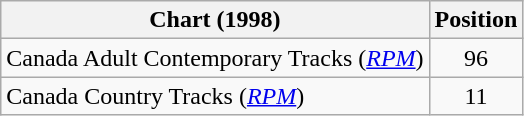<table class="wikitable sortable">
<tr>
<th scope="col">Chart (1998)</th>
<th scope="col">Position</th>
</tr>
<tr>
<td>Canada Adult Contemporary Tracks (<em><a href='#'>RPM</a></em>)</td>
<td align="center">96</td>
</tr>
<tr>
<td>Canada Country Tracks (<em><a href='#'>RPM</a></em>)</td>
<td align="center">11</td>
</tr>
</table>
